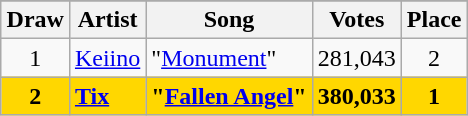<table class="sortable wikitable" style="margin: 1em auto 1em auto; text-align:center;">
<tr>
</tr>
<tr>
<th scope="col">Draw</th>
<th scope="col">Artist</th>
<th scope="col">Song</th>
<th scope="col">Votes</th>
<th scope="col">Place</th>
</tr>
<tr>
<td>1</td>
<td style="text-align:left;"><a href='#'>Keiino</a></td>
<td style="text-align:left;">"<a href='#'>Monument</a>"</td>
<td>281,043</td>
<td>2</td>
</tr>
<tr style="font-weight:bold; background:gold;">
<td>2</td>
<td style="text-align:left;"><a href='#'>Tix</a></td>
<td style="text-align:left;">"<a href='#'>Fallen Angel</a>"</td>
<td>380,033</td>
<td>1</td>
</tr>
</table>
